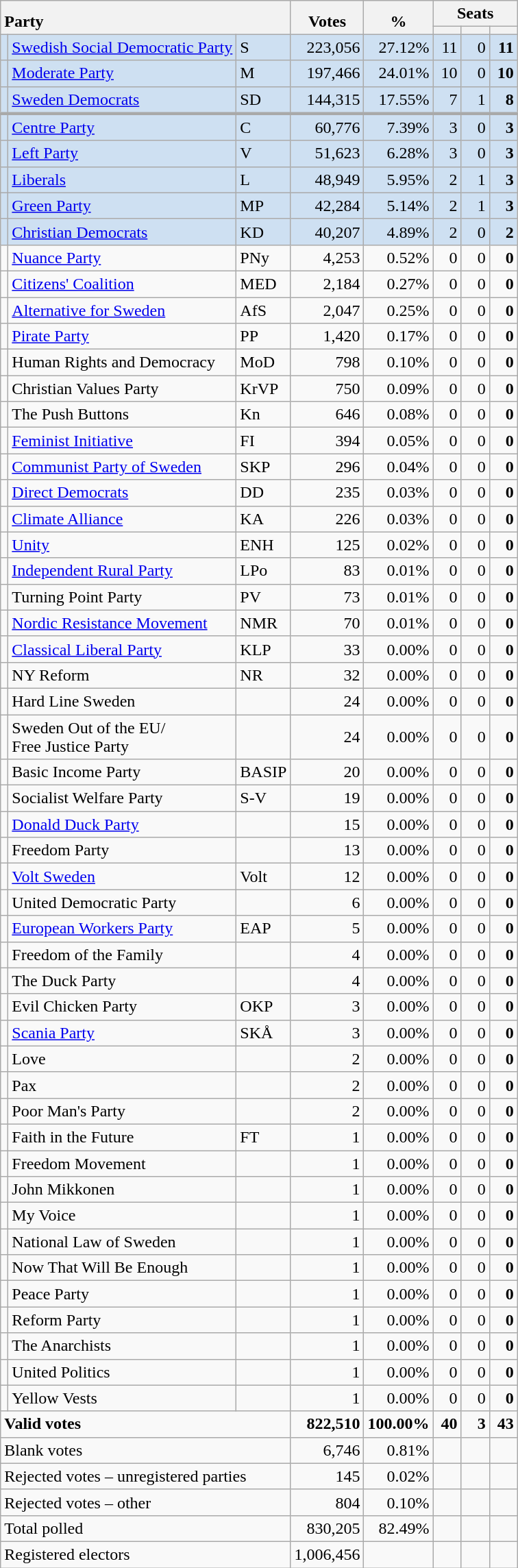<table class="wikitable" border="1" style="text-align:right;">
<tr>
<th style="text-align:left;" valign=bottom rowspan=2 colspan=3>Party</th>
<th align=center valign=bottom rowspan=2 width="50">Votes</th>
<th align=center valign=bottom rowspan=2 width="50">%</th>
<th colspan=3>Seats</th>
</tr>
<tr>
<th align=center valign=bottom width="20"><small></small></th>
<th align=center valign=bottom width="20"><small><a href='#'></a></small></th>
<th align=center valign=bottom width="20"><small></small></th>
</tr>
<tr style="background:#CEE0F2;">
<td></td>
<td align=left><a href='#'>Swedish Social Democratic Party</a></td>
<td align=left>S</td>
<td>223,056</td>
<td>27.12%</td>
<td>11</td>
<td>0</td>
<td><strong>11</strong></td>
</tr>
<tr style="background:#CEE0F2;">
<td></td>
<td align=left><a href='#'>Moderate Party</a></td>
<td align=left>M</td>
<td>197,466</td>
<td>24.01%</td>
<td>10</td>
<td>0</td>
<td><strong>10</strong></td>
</tr>
<tr style="background:#CEE0F2;">
<td></td>
<td align=left><a href='#'>Sweden Democrats</a></td>
<td align=left>SD</td>
<td>144,315</td>
<td>17.55%</td>
<td>7</td>
<td>1</td>
<td><strong>8</strong></td>
</tr>
<tr style="background:#CEE0F2; border-top:3px solid darkgray;">
<td></td>
<td align=left><a href='#'>Centre Party</a></td>
<td align=left>C</td>
<td>60,776</td>
<td>7.39%</td>
<td>3</td>
<td>0</td>
<td><strong>3</strong></td>
</tr>
<tr style="background:#CEE0F2;">
<td></td>
<td align=left><a href='#'>Left Party</a></td>
<td align=left>V</td>
<td>51,623</td>
<td>6.28%</td>
<td>3</td>
<td>0</td>
<td><strong>3</strong></td>
</tr>
<tr style="background:#CEE0F2;">
<td></td>
<td align=left><a href='#'>Liberals</a></td>
<td align=left>L</td>
<td>48,949</td>
<td>5.95%</td>
<td>2</td>
<td>1</td>
<td><strong>3</strong></td>
</tr>
<tr style="background:#CEE0F2;">
<td></td>
<td align=left><a href='#'>Green Party</a></td>
<td align=left>MP</td>
<td>42,284</td>
<td>5.14%</td>
<td>2</td>
<td>1</td>
<td><strong>3</strong></td>
</tr>
<tr style="background:#CEE0F2;">
<td></td>
<td align=left><a href='#'>Christian Democrats</a></td>
<td align=left>KD</td>
<td>40,207</td>
<td>4.89%</td>
<td>2</td>
<td>0</td>
<td><strong>2</strong></td>
</tr>
<tr>
<td></td>
<td align=left><a href='#'>Nuance Party</a></td>
<td align=left>PNy</td>
<td>4,253</td>
<td>0.52%</td>
<td>0</td>
<td>0</td>
<td><strong>0</strong></td>
</tr>
<tr>
<td></td>
<td align=left><a href='#'>Citizens' Coalition</a></td>
<td align=left>MED</td>
<td>2,184</td>
<td>0.27%</td>
<td>0</td>
<td>0</td>
<td><strong>0</strong></td>
</tr>
<tr>
<td></td>
<td align=left><a href='#'>Alternative for Sweden</a></td>
<td align=left>AfS</td>
<td>2,047</td>
<td>0.25%</td>
<td>0</td>
<td>0</td>
<td><strong>0</strong></td>
</tr>
<tr>
<td></td>
<td align=left><a href='#'>Pirate Party</a></td>
<td align=left>PP</td>
<td>1,420</td>
<td>0.17%</td>
<td>0</td>
<td>0</td>
<td><strong>0</strong></td>
</tr>
<tr>
<td></td>
<td align=left>Human Rights and Democracy</td>
<td align=left>MoD</td>
<td>798</td>
<td>0.10%</td>
<td>0</td>
<td>0</td>
<td><strong>0</strong></td>
</tr>
<tr>
<td></td>
<td align=left>Christian Values Party</td>
<td align=left>KrVP</td>
<td>750</td>
<td>0.09%</td>
<td>0</td>
<td>0</td>
<td><strong>0</strong></td>
</tr>
<tr>
<td></td>
<td align=left>The Push Buttons</td>
<td align=left>Kn</td>
<td>646</td>
<td>0.08%</td>
<td>0</td>
<td>0</td>
<td><strong>0</strong></td>
</tr>
<tr>
<td></td>
<td align=left><a href='#'>Feminist Initiative</a></td>
<td align=left>FI</td>
<td>394</td>
<td>0.05%</td>
<td>0</td>
<td>0</td>
<td><strong>0</strong></td>
</tr>
<tr>
<td></td>
<td align=left><a href='#'>Communist Party of Sweden</a></td>
<td align=left>SKP</td>
<td>296</td>
<td>0.04%</td>
<td>0</td>
<td>0</td>
<td><strong>0</strong></td>
</tr>
<tr>
<td></td>
<td align=left><a href='#'>Direct Democrats</a></td>
<td align=left>DD</td>
<td>235</td>
<td>0.03%</td>
<td>0</td>
<td>0</td>
<td><strong>0</strong></td>
</tr>
<tr>
<td></td>
<td align=left><a href='#'>Climate Alliance</a></td>
<td align=left>KA</td>
<td>226</td>
<td>0.03%</td>
<td>0</td>
<td>0</td>
<td><strong>0</strong></td>
</tr>
<tr>
<td></td>
<td align=left><a href='#'>Unity</a></td>
<td align=left>ENH</td>
<td>125</td>
<td>0.02%</td>
<td>0</td>
<td>0</td>
<td><strong>0</strong></td>
</tr>
<tr>
<td></td>
<td align=left><a href='#'>Independent Rural Party</a></td>
<td align=left>LPo</td>
<td>83</td>
<td>0.01%</td>
<td>0</td>
<td>0</td>
<td><strong>0</strong></td>
</tr>
<tr>
<td></td>
<td align=left>Turning Point Party</td>
<td align=left>PV</td>
<td>73</td>
<td>0.01%</td>
<td>0</td>
<td>0</td>
<td><strong>0</strong></td>
</tr>
<tr>
<td></td>
<td align=left><a href='#'>Nordic Resistance Movement</a></td>
<td align=left>NMR</td>
<td>70</td>
<td>0.01%</td>
<td>0</td>
<td>0</td>
<td><strong>0</strong></td>
</tr>
<tr>
<td></td>
<td align=left><a href='#'>Classical Liberal Party</a></td>
<td align=left>KLP</td>
<td>33</td>
<td>0.00%</td>
<td>0</td>
<td>0</td>
<td><strong>0</strong></td>
</tr>
<tr>
<td></td>
<td align=left>NY Reform</td>
<td align=left>NR</td>
<td>32</td>
<td>0.00%</td>
<td>0</td>
<td>0</td>
<td><strong>0</strong></td>
</tr>
<tr>
<td></td>
<td align=left>Hard Line Sweden</td>
<td align=left></td>
<td>24</td>
<td>0.00%</td>
<td>0</td>
<td>0</td>
<td><strong>0</strong></td>
</tr>
<tr>
<td></td>
<td align=left>Sweden Out of the EU/<br>Free Justice Party</td>
<td align=left></td>
<td>24</td>
<td>0.00%</td>
<td>0</td>
<td>0</td>
<td><strong>0</strong></td>
</tr>
<tr>
<td></td>
<td align=left>Basic Income Party</td>
<td align=left>BASIP</td>
<td>20</td>
<td>0.00%</td>
<td>0</td>
<td>0</td>
<td><strong>0</strong></td>
</tr>
<tr>
<td></td>
<td align=left>Socialist Welfare Party</td>
<td align=left>S-V</td>
<td>19</td>
<td>0.00%</td>
<td>0</td>
<td>0</td>
<td><strong>0</strong></td>
</tr>
<tr>
<td></td>
<td align=left><a href='#'>Donald Duck Party</a></td>
<td align=left></td>
<td>15</td>
<td>0.00%</td>
<td>0</td>
<td>0</td>
<td><strong>0</strong></td>
</tr>
<tr>
<td></td>
<td align=left>Freedom Party</td>
<td align=left></td>
<td>13</td>
<td>0.00%</td>
<td>0</td>
<td>0</td>
<td><strong>0</strong></td>
</tr>
<tr>
<td></td>
<td align=left><a href='#'>Volt Sweden</a></td>
<td align=left>Volt</td>
<td>12</td>
<td>0.00%</td>
<td>0</td>
<td>0</td>
<td><strong>0</strong></td>
</tr>
<tr>
<td></td>
<td align=left>United Democratic Party</td>
<td align=left></td>
<td>6</td>
<td>0.00%</td>
<td>0</td>
<td>0</td>
<td><strong>0</strong></td>
</tr>
<tr>
<td></td>
<td align=left><a href='#'>European Workers Party</a></td>
<td align=left>EAP</td>
<td>5</td>
<td>0.00%</td>
<td>0</td>
<td>0</td>
<td><strong>0</strong></td>
</tr>
<tr>
<td></td>
<td align=left>Freedom of the Family</td>
<td align=left></td>
<td>4</td>
<td>0.00%</td>
<td>0</td>
<td>0</td>
<td><strong>0</strong></td>
</tr>
<tr>
<td></td>
<td align=left>The Duck Party</td>
<td align=left></td>
<td>4</td>
<td>0.00%</td>
<td>0</td>
<td>0</td>
<td><strong>0</strong></td>
</tr>
<tr>
<td></td>
<td align=left>Evil Chicken Party</td>
<td align=left>OKP</td>
<td>3</td>
<td>0.00%</td>
<td>0</td>
<td>0</td>
<td><strong>0</strong></td>
</tr>
<tr>
<td></td>
<td align=left><a href='#'>Scania Party</a></td>
<td align=left>SKÅ</td>
<td>3</td>
<td>0.00%</td>
<td>0</td>
<td>0</td>
<td><strong>0</strong></td>
</tr>
<tr>
<td></td>
<td align=left>Love</td>
<td align=left></td>
<td>2</td>
<td>0.00%</td>
<td>0</td>
<td>0</td>
<td><strong>0</strong></td>
</tr>
<tr>
<td></td>
<td align=left>Pax</td>
<td align=left></td>
<td>2</td>
<td>0.00%</td>
<td>0</td>
<td>0</td>
<td><strong>0</strong></td>
</tr>
<tr>
<td></td>
<td align=left>Poor Man's Party</td>
<td align=left></td>
<td>2</td>
<td>0.00%</td>
<td>0</td>
<td>0</td>
<td><strong>0</strong></td>
</tr>
<tr>
<td></td>
<td align=left>Faith in the Future</td>
<td align=left>FT</td>
<td>1</td>
<td>0.00%</td>
<td>0</td>
<td>0</td>
<td><strong>0</strong></td>
</tr>
<tr>
<td></td>
<td align=left>Freedom Movement</td>
<td align=left></td>
<td>1</td>
<td>0.00%</td>
<td>0</td>
<td>0</td>
<td><strong>0</strong></td>
</tr>
<tr>
<td></td>
<td align=left>John Mikkonen</td>
<td align=left></td>
<td>1</td>
<td>0.00%</td>
<td>0</td>
<td>0</td>
<td><strong>0</strong></td>
</tr>
<tr>
<td></td>
<td align=left>My Voice</td>
<td align=left></td>
<td>1</td>
<td>0.00%</td>
<td>0</td>
<td>0</td>
<td><strong>0</strong></td>
</tr>
<tr>
<td></td>
<td align=left>National Law of Sweden</td>
<td align=left></td>
<td>1</td>
<td>0.00%</td>
<td>0</td>
<td>0</td>
<td><strong>0</strong></td>
</tr>
<tr>
<td></td>
<td align=left>Now That Will Be Enough</td>
<td align=left></td>
<td>1</td>
<td>0.00%</td>
<td>0</td>
<td>0</td>
<td><strong>0</strong></td>
</tr>
<tr>
<td></td>
<td align=left>Peace Party</td>
<td align=left></td>
<td>1</td>
<td>0.00%</td>
<td>0</td>
<td>0</td>
<td><strong>0</strong></td>
</tr>
<tr>
<td></td>
<td align=left>Reform Party</td>
<td align=left></td>
<td>1</td>
<td>0.00%</td>
<td>0</td>
<td>0</td>
<td><strong>0</strong></td>
</tr>
<tr>
<td></td>
<td align=left>The Anarchists</td>
<td align=left></td>
<td>1</td>
<td>0.00%</td>
<td>0</td>
<td>0</td>
<td><strong>0</strong></td>
</tr>
<tr>
<td></td>
<td align=left>United Politics</td>
<td align=left></td>
<td>1</td>
<td>0.00%</td>
<td>0</td>
<td>0</td>
<td><strong>0</strong></td>
</tr>
<tr>
<td></td>
<td align=left>Yellow Vests</td>
<td align=left></td>
<td>1</td>
<td>0.00%</td>
<td>0</td>
<td>0</td>
<td><strong>0</strong></td>
</tr>
<tr style="font-weight:bold">
<td align=left colspan=3>Valid votes</td>
<td>822,510</td>
<td>100.00%</td>
<td>40</td>
<td>3</td>
<td>43</td>
</tr>
<tr>
<td align=left colspan=3>Blank votes</td>
<td>6,746</td>
<td>0.81%</td>
<td></td>
<td></td>
<td></td>
</tr>
<tr>
<td align=left colspan=3>Rejected votes – unregistered parties</td>
<td>145</td>
<td>0.02%</td>
<td></td>
<td></td>
<td></td>
</tr>
<tr>
<td align=left colspan=3>Rejected votes – other</td>
<td>804</td>
<td>0.10%</td>
<td></td>
<td></td>
<td></td>
</tr>
<tr>
<td align=left colspan=3>Total polled</td>
<td>830,205</td>
<td>82.49%</td>
<td></td>
<td></td>
<td></td>
</tr>
<tr>
<td align=left colspan=3>Registered electors</td>
<td>1,006,456</td>
<td></td>
<td></td>
<td></td>
<td></td>
</tr>
</table>
